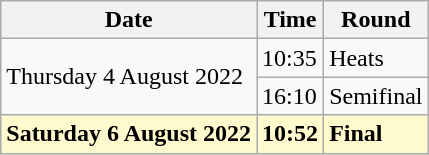<table class="wikitable">
<tr>
<th>Date</th>
<th>Time</th>
<th>Round</th>
</tr>
<tr>
<td rowspan=2>Thursday 4 August 2022</td>
<td>10:35</td>
<td>Heats</td>
</tr>
<tr>
<td>16:10</td>
<td>Semifinal</td>
</tr>
<tr>
<td style=background:lemonchiffon><strong>Saturday 6 August 2022</strong></td>
<td style=background:lemonchiffon><strong>10:52</strong></td>
<td style=background:lemonchiffon><strong>Final</strong></td>
</tr>
</table>
